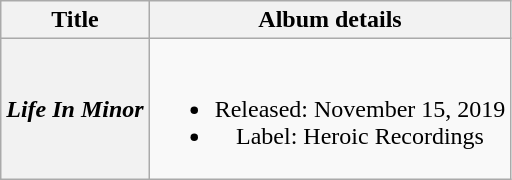<table class="wikitable plainrowheaders" style="text-align:center;">
<tr>
<th scope="col">Title</th>
<th scope="col">Album details</th>
</tr>
<tr>
<th scope="row"><em>Life In Minor</em> </th>
<td><br><ul><li>Released: November 15, 2019</li><li>Label: Heroic Recordings</li></ul></td>
</tr>
</table>
